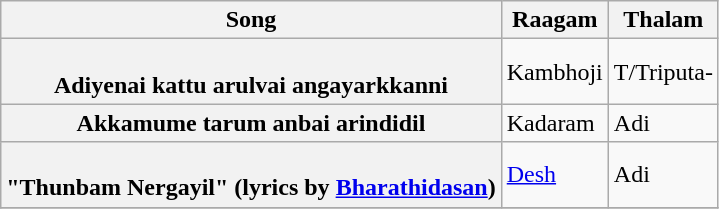<table class="wikitable plainrowheaders sortable">
<tr>
<th scope="col">Song</th>
<th scope="col">Raagam</th>
<th scope="col">Thalam</th>
</tr>
<tr>
<th scope="row"><br>Adiyenai kattu arulvai angayarkkanni</th>
<td>Kambhoji</td>
<td>T/Triputa-</td>
</tr>
<tr>
<th scope="row">Akkamume tarum anbai arindidil</th>
<td>Kadaram</td>
<td>Adi</td>
</tr>
<tr>
<th scope="row"><br>"Thunbam Nergayil" (lyrics by <a href='#'>Bharathidasan</a>)</th>
<td><a href='#'>Desh</a></td>
<td>Adi</td>
</tr>
<tr>
</tr>
</table>
